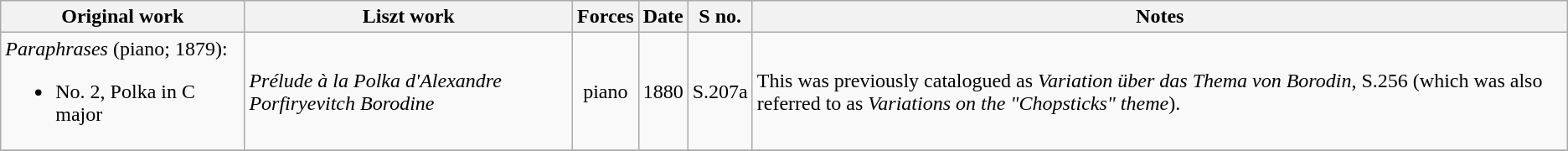<table class="wikitable">
<tr>
<th>Original work</th>
<th>Liszt work</th>
<th>Forces</th>
<th>Date</th>
<th>S no.</th>
<th>Notes</th>
</tr>
<tr>
<td><em>Paraphrases</em> (piano; 1879):<br><ul><li>No. 2, Polka in C major</li></ul></td>
<td><em>Prélude à la Polka d'Alexandre Porfiryevitch Borodine</em></td>
<td style="text-align: center">piano</td>
<td>1880</td>
<td>S.207a</td>
<td>This was previously catalogued as <em>Variation über das Thema von Borodin</em>, S.256 (which was also referred to as <em>Variations on the "Chopsticks" theme</em>).</td>
</tr>
<tr>
</tr>
</table>
